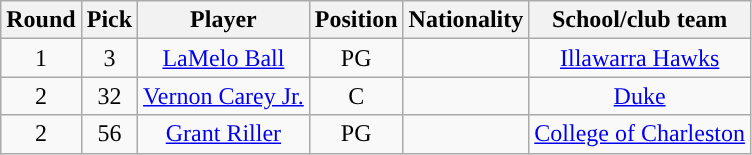<table class="wikitable sortable sortable">
<tr>
<th>Round</th>
<th>Pick</th>
<th>Player</th>
<th>Position</th>
<th>Nationality</th>
<th>School/club team</th>
</tr>
<tr style="text-align: center">
<td>1</td>
<td>3</td>
<td><a href='#'>LaMelo Ball</a></td>
<td>PG</td>
<td></td>
<td> <a href='#'>Illawarra Hawks</a></td>
</tr>
<tr style="text-align: center">
<td>2</td>
<td>32</td>
<td><a href='#'>Vernon Carey Jr.</a></td>
<td>C</td>
<td></td>
<td><a href='#'>Duke</a></td>
</tr>
<tr style="text-align: center">
<td>2</td>
<td>56</td>
<td><a href='#'>Grant Riller</a></td>
<td>PG</td>
<td></td>
<td><a href='#'>College of Charleston</a></td>
</tr>
</table>
